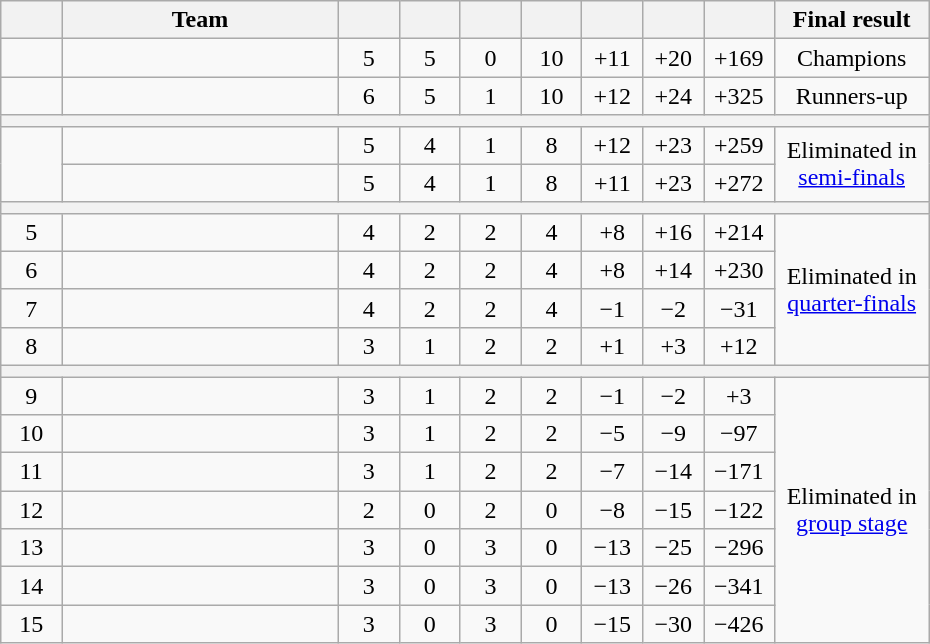<table class="wikitable" style="text-align:center;" width="620">
<tr>
<th width="5.5%"></th>
<th width="25%">Team</th>
<th width="5.5%"></th>
<th width="5.5%"></th>
<th width="5.5%"></th>
<th width="5.5%"></th>
<th width="5.5%"></th>
<th width="5.5%"></th>
<th width="5.5%"></th>
<th width="14%">Final result</th>
</tr>
<tr>
<td></td>
<td align="left"></td>
<td>5</td>
<td>5</td>
<td>0</td>
<td>10</td>
<td>+11</td>
<td>+20</td>
<td>+169</td>
<td>Champions</td>
</tr>
<tr>
<td></td>
<td align="left"></td>
<td>6</td>
<td>5</td>
<td>1</td>
<td>10</td>
<td>+12</td>
<td>+24</td>
<td>+325</td>
<td>Runners-up</td>
</tr>
<tr>
<th colspan="10"></th>
</tr>
<tr>
<td rowspan="2"></td>
<td align="left"></td>
<td>5</td>
<td>4</td>
<td>1</td>
<td>8</td>
<td>+12</td>
<td>+23</td>
<td>+259</td>
<td rowspan="2">Eliminated in <a href='#'>semi-finals</a></td>
</tr>
<tr>
<td align="left"></td>
<td>5</td>
<td>4</td>
<td>1</td>
<td>8</td>
<td>+11</td>
<td>+23</td>
<td>+272</td>
</tr>
<tr>
<th colspan="10"></th>
</tr>
<tr>
<td>5</td>
<td align="left"></td>
<td>4</td>
<td>2</td>
<td>2</td>
<td>4</td>
<td>+8</td>
<td>+16</td>
<td>+214</td>
<td rowspan="4">Eliminated in <a href='#'>quarter-finals</a></td>
</tr>
<tr>
<td>6</td>
<td align="left"></td>
<td>4</td>
<td>2</td>
<td>2</td>
<td>4</td>
<td>+8</td>
<td>+14</td>
<td>+230</td>
</tr>
<tr>
<td>7</td>
<td align="left"></td>
<td>4</td>
<td>2</td>
<td>2</td>
<td>4</td>
<td>−1</td>
<td>−2</td>
<td>−31</td>
</tr>
<tr>
<td>8</td>
<td align="left"></td>
<td>3</td>
<td>1</td>
<td>2</td>
<td>2</td>
<td>+1</td>
<td>+3</td>
<td>+12</td>
</tr>
<tr>
<th colspan="10"></th>
</tr>
<tr>
<td>9</td>
<td align="left"></td>
<td>3</td>
<td>1</td>
<td>2</td>
<td>2</td>
<td>−1</td>
<td>−2</td>
<td>+3</td>
<td rowspan="7">Eliminated in <a href='#'>group stage</a></td>
</tr>
<tr>
<td>10</td>
<td align="left"></td>
<td>3</td>
<td>1</td>
<td>2</td>
<td>2</td>
<td>−5</td>
<td>−9</td>
<td>−97</td>
</tr>
<tr>
<td>11</td>
<td align="left"></td>
<td>3</td>
<td>1</td>
<td>2</td>
<td>2</td>
<td>−7</td>
<td>−14</td>
<td>−171</td>
</tr>
<tr>
<td>12</td>
<td align="left"></td>
<td>2</td>
<td>0</td>
<td>2</td>
<td>0</td>
<td>−8</td>
<td>−15</td>
<td>−122</td>
</tr>
<tr>
<td>13</td>
<td align="left"></td>
<td>3</td>
<td>0</td>
<td>3</td>
<td>0</td>
<td>−13</td>
<td>−25</td>
<td>−296</td>
</tr>
<tr>
<td>14</td>
<td align="left"></td>
<td>3</td>
<td>0</td>
<td>3</td>
<td>0</td>
<td>−13</td>
<td>−26</td>
<td>−341</td>
</tr>
<tr>
<td>15</td>
<td align="left"></td>
<td>3</td>
<td>0</td>
<td>3</td>
<td>0</td>
<td>−15</td>
<td>−30</td>
<td>−426</td>
</tr>
</table>
